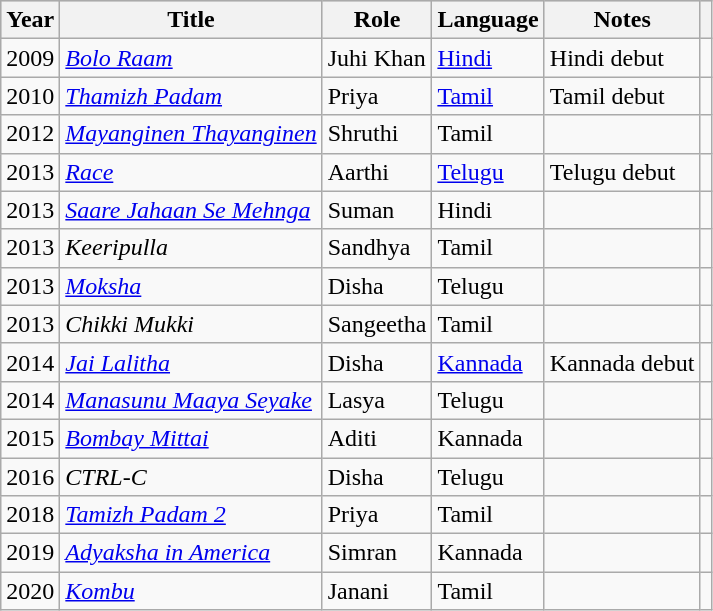<table class="wikitable sortable">
<tr style="background:#ccc; text-align:center;">
<th scope="col">Year</th>
<th scope="col">Title</th>
<th scope="col">Role</th>
<th scope="col">Language</th>
<th scope="col" class="unsortable">Notes</th>
<th scope="col" class="unsortable"></th>
</tr>
<tr>
<td style="text-align: center;">2009</td>
<td><em><a href='#'>Bolo Raam</a></em></td>
<td>Juhi Khan</td>
<td><a href='#'>Hindi</a></td>
<td>Hindi debut</td>
<td style="text-align: center;"></td>
</tr>
<tr>
<td style="text-align: center;">2010</td>
<td><em><a href='#'>Thamizh Padam</a></em></td>
<td>Priya</td>
<td><a href='#'>Tamil</a></td>
<td>Tamil debut</td>
<td style="text-align: center;"></td>
</tr>
<tr>
<td style="text-align: center;">2012</td>
<td><em><a href='#'>Mayanginen Thayanginen</a></em></td>
<td>Shruthi</td>
<td>Tamil</td>
<td></td>
<td style="text-align: center;"></td>
</tr>
<tr>
<td style="text-align: center;">2013</td>
<td><em><a href='#'>Race</a></em></td>
<td>Aarthi</td>
<td><a href='#'>Telugu</a></td>
<td>Telugu debut</td>
<td style="text-align: center;"></td>
</tr>
<tr>
<td style="text-align: center;">2013</td>
<td><em><a href='#'>Saare Jahaan Se Mehnga</a></em></td>
<td>Suman</td>
<td>Hindi</td>
<td></td>
<td style="text-align: center;"></td>
</tr>
<tr>
<td style="text-align: center;">2013</td>
<td><em>Keeripulla</em></td>
<td>Sandhya</td>
<td>Tamil</td>
<td></td>
<td style="text-align: center;"></td>
</tr>
<tr>
<td style="text-align: center;">2013</td>
<td><em><a href='#'>Moksha</a></em></td>
<td>Disha</td>
<td>Telugu</td>
<td></td>
<td style="text-align: center;"></td>
</tr>
<tr>
<td style="text-align: center;">2013</td>
<td><em>Chikki Mukki</em></td>
<td>Sangeetha</td>
<td>Tamil</td>
<td></td>
<td style="text-align: center;"></td>
</tr>
<tr>
<td style="text-align: center;">2014</td>
<td><em><a href='#'>Jai Lalitha</a></em></td>
<td>Disha</td>
<td><a href='#'>Kannada</a></td>
<td>Kannada debut</td>
<td style="text-align: center;"></td>
</tr>
<tr>
<td style="text-align: center;">2014</td>
<td><em><a href='#'>Manasunu Maaya Seyake</a></em></td>
<td>Lasya</td>
<td>Telugu</td>
<td></td>
<td></td>
</tr>
<tr>
<td style="text-align: center;">2015</td>
<td><em><a href='#'>Bombay Mittai</a></em></td>
<td>Aditi</td>
<td>Kannada</td>
<td></td>
<td style="text-align: center;"></td>
</tr>
<tr>
<td style="text-align: center;">2016</td>
<td><em>CTRL-C</em></td>
<td>Disha</td>
<td>Telugu</td>
<td></td>
<td style="text-align: center;"></td>
</tr>
<tr>
<td style="text-align: center;">2018</td>
<td><em><a href='#'>Tamizh Padam 2</a></em></td>
<td>Priya</td>
<td>Tamil</td>
<td></td>
<td style="text-align: center;"></td>
</tr>
<tr>
<td style="text-align: center;">2019</td>
<td><em><a href='#'>Adyaksha in America</a></em></td>
<td>Simran</td>
<td>Kannada</td>
<td></td>
<td style="text-align: center;"></td>
</tr>
<tr>
<td style="text-align: center;">2020</td>
<td><em><a href='#'>Kombu</a></em></td>
<td>Janani</td>
<td>Tamil</td>
<td></td>
<td style="text-align: center;"></td>
</tr>
</table>
